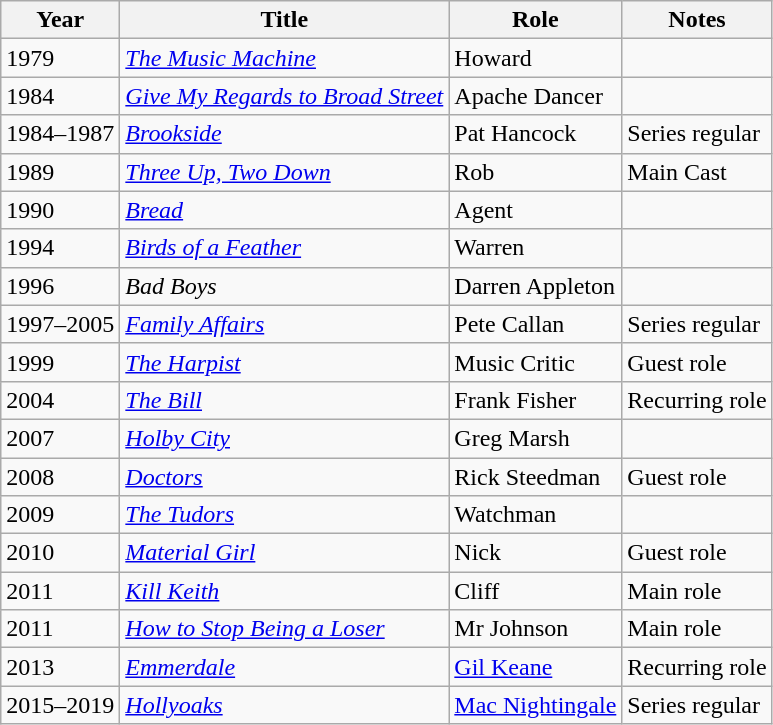<table class="wikitable sortable">
<tr>
<th>Year</th>
<th>Title</th>
<th>Role</th>
<th>Notes</th>
</tr>
<tr>
<td>1979</td>
<td><em><a href='#'>The Music Machine</a></em></td>
<td>Howard</td>
<td></td>
</tr>
<tr>
<td>1984</td>
<td><em><a href='#'>Give My Regards to Broad Street</a></em></td>
<td>Apache Dancer</td>
<td></td>
</tr>
<tr>
<td>1984–1987</td>
<td><em><a href='#'>Brookside</a></em></td>
<td>Pat Hancock</td>
<td>Series regular</td>
</tr>
<tr>
<td>1989</td>
<td><em><a href='#'>Three Up, Two Down</a></em></td>
<td>Rob</td>
<td>Main Cast</td>
</tr>
<tr>
<td>1990</td>
<td><em><a href='#'>Bread</a></em></td>
<td>Agent</td>
<td></td>
</tr>
<tr>
<td>1994</td>
<td><em><a href='#'>Birds of a Feather</a></em></td>
<td>Warren</td>
<td></td>
</tr>
<tr>
<td>1996</td>
<td><em>Bad Boys</em></td>
<td>Darren Appleton</td>
<td></td>
</tr>
<tr>
<td>1997–2005</td>
<td><em><a href='#'>Family Affairs</a></em></td>
<td>Pete Callan</td>
<td>Series regular</td>
</tr>
<tr>
<td>1999</td>
<td><em><a href='#'>The Harpist</a></em></td>
<td>Music Critic</td>
<td>Guest role</td>
</tr>
<tr>
<td>2004</td>
<td><em><a href='#'>The Bill</a></em></td>
<td>Frank Fisher</td>
<td>Recurring role</td>
</tr>
<tr>
<td>2007</td>
<td><em><a href='#'>Holby City</a></em></td>
<td>Greg Marsh</td>
<td></td>
</tr>
<tr>
<td>2008</td>
<td><em><a href='#'>Doctors</a></em></td>
<td>Rick Steedman</td>
<td>Guest role</td>
</tr>
<tr>
<td>2009</td>
<td><em><a href='#'>The Tudors</a></em></td>
<td>Watchman</td>
<td></td>
</tr>
<tr>
<td>2010</td>
<td><em><a href='#'>Material Girl</a></em></td>
<td>Nick</td>
<td>Guest role</td>
</tr>
<tr>
<td>2011</td>
<td><em><a href='#'>Kill Keith</a></em></td>
<td>Cliff</td>
<td>Main role</td>
</tr>
<tr>
<td>2011</td>
<td><em><a href='#'>How to Stop Being a Loser</a></em></td>
<td>Mr Johnson</td>
<td>Main role</td>
</tr>
<tr>
<td>2013</td>
<td><em><a href='#'>Emmerdale</a></em></td>
<td><a href='#'>Gil Keane</a></td>
<td>Recurring role</td>
</tr>
<tr>
<td>2015–2019</td>
<td><em><a href='#'>Hollyoaks</a></em></td>
<td><a href='#'>Mac Nightingale</a></td>
<td>Series regular</td>
</tr>
</table>
